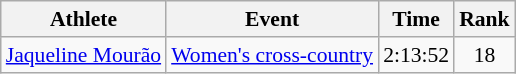<table class=wikitable style="font-size:90%">
<tr>
<th>Athlete</th>
<th>Event</th>
<th>Time</th>
<th>Rank</th>
</tr>
<tr align=center>
<td align=left><a href='#'>Jaqueline Mourão</a></td>
<td align=left><a href='#'>Women's cross-country</a></td>
<td>2:13:52</td>
<td>18</td>
</tr>
</table>
